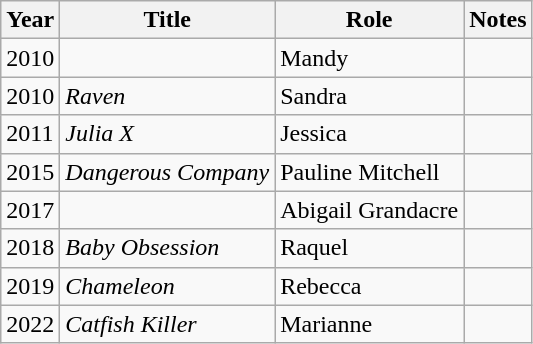<table class="wikitable sortable">
<tr>
<th>Year</th>
<th>Title</th>
<th>Role</th>
<th class="unsortable">Notes</th>
</tr>
<tr>
<td>2010</td>
<td><em></em></td>
<td>Mandy</td>
<td></td>
</tr>
<tr>
<td>2010</td>
<td><em>Raven</em></td>
<td>Sandra</td>
<td></td>
</tr>
<tr>
<td>2011</td>
<td><em>Julia X</em></td>
<td>Jessica</td>
<td></td>
</tr>
<tr>
<td>2015</td>
<td><em>Dangerous Company</em></td>
<td>Pauline Mitchell</td>
<td></td>
</tr>
<tr>
<td>2017</td>
<td><em></em></td>
<td>Abigail Grandacre</td>
<td></td>
</tr>
<tr>
<td>2018</td>
<td><em>Baby Obsession</em></td>
<td>Raquel</td>
<td></td>
</tr>
<tr>
<td>2019</td>
<td><em>Chameleon</em></td>
<td>Rebecca</td>
<td></td>
</tr>
<tr>
<td>2022</td>
<td><em>Catfish Killer</em></td>
<td>Marianne</td>
<td></td>
</tr>
</table>
